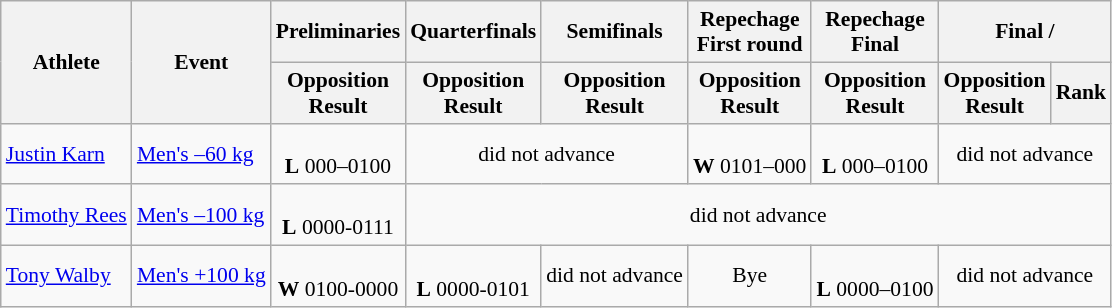<table class="wikitable" style="font-size:90%">
<tr>
<th rowspan="2">Athlete</th>
<th rowspan="2">Event</th>
<th>Preliminaries</th>
<th>Quarterfinals</th>
<th>Semifinals</th>
<th>Repechage<br>First round</th>
<th>Repechage<br>Final</th>
<th colspan="2">Final / </th>
</tr>
<tr>
<th>Opposition<br>Result</th>
<th>Opposition<br>Result</th>
<th>Opposition<br>Result</th>
<th>Opposition<br>Result</th>
<th>Opposition<br>Result</th>
<th>Opposition<br>Result</th>
<th>Rank</th>
</tr>
<tr>
<td><a href='#'>Justin Karn</a></td>
<td><a href='#'>Men's –60 kg</a></td>
<td align="center"><br><strong>L</strong> 000–0100</td>
<td align="center" colspan=2>did not advance</td>
<td align="center"><br><strong>W</strong> 0101–000</td>
<td align="center"><br><strong>L</strong> 000–0100</td>
<td align="center" colspan=2>did not advance</td>
</tr>
<tr>
<td><a href='#'>Timothy Rees</a></td>
<td><a href='#'>Men's –100 kg</a></td>
<td align="center"><br><strong>L</strong> 0000-0111</td>
<td align="center" colspan=6>did not advance</td>
</tr>
<tr>
<td><a href='#'>Tony Walby</a></td>
<td><a href='#'>Men's +100 kg</a></td>
<td align="center"><br><strong>W</strong> 0100-0000</td>
<td align="center"><br><strong>L</strong> 0000-0101</td>
<td align="center">did not advance</td>
<td align="center">Bye</td>
<td align="center"><br><strong>L</strong> 0000–0100</td>
<td align="center" colspan=2>did not advance</td>
</tr>
</table>
